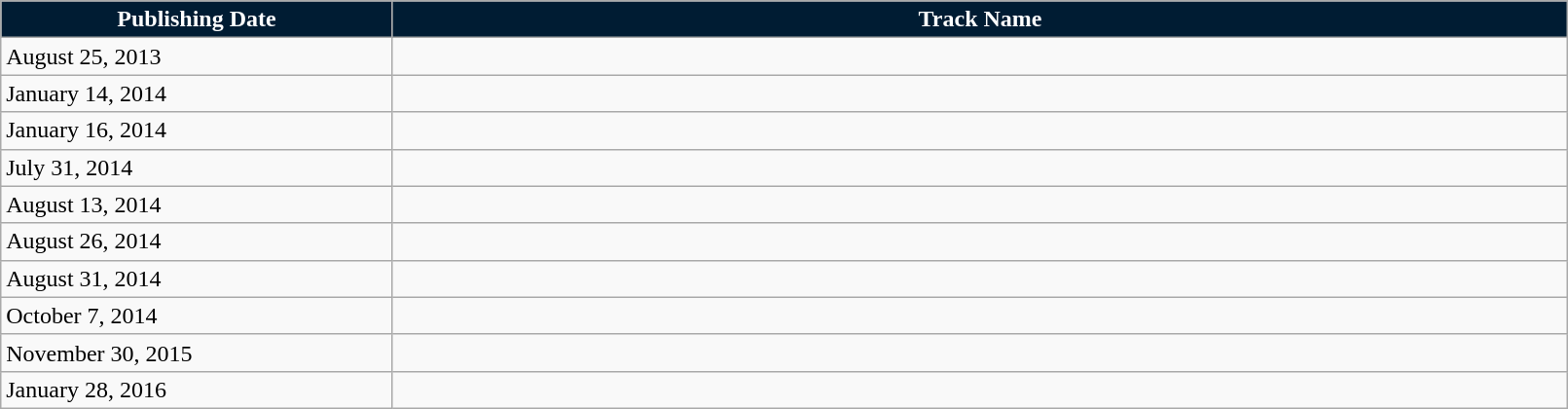<table class=wikitable width=85%>
<tr style="background:#001C33; color:white" align=center>
<td style="width:25%"><strong>Publishing Date</strong></td>
<td style="width:75%"><strong>Track Name</strong></td>
</tr>
<tr>
<td>August 25, 2013</td>
<td></td>
</tr>
<tr>
<td>January 14, 2014</td>
<td></td>
</tr>
<tr>
<td>January 16, 2014</td>
<td></td>
</tr>
<tr>
<td>July 31, 2014</td>
<td></td>
</tr>
<tr>
<td>August 13, 2014</td>
<td></td>
</tr>
<tr>
<td>August 26, 2014</td>
<td></td>
</tr>
<tr>
<td>August 31, 2014</td>
<td></td>
</tr>
<tr>
<td>October 7, 2014</td>
<td></td>
</tr>
<tr>
<td>November 30, 2015</td>
<td></td>
</tr>
<tr>
<td>January 28, 2016</td>
<td></td>
</tr>
</table>
